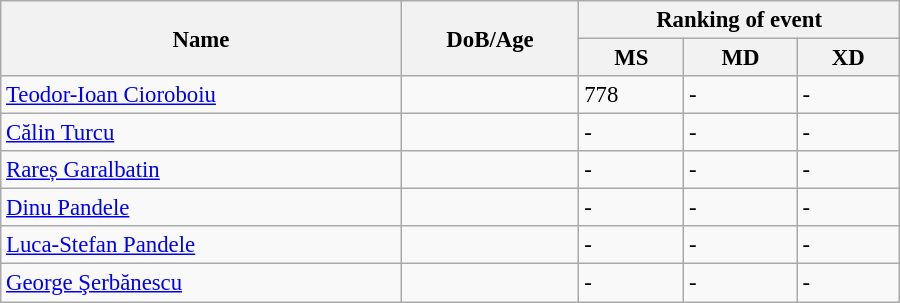<table class="wikitable" style="width:600px; font-size:95%;">
<tr>
<th rowspan="2" align="left">Name</th>
<th rowspan="2" align="left">DoB/Age</th>
<th colspan="3" align="center">Ranking of event</th>
</tr>
<tr>
<th align="center">MS</th>
<th>MD</th>
<th align="center">XD</th>
</tr>
<tr>
<td><a href='#'>Teodor-Ioan Cioroboiu</a></td>
<td></td>
<td>778</td>
<td>-</td>
<td>-</td>
</tr>
<tr>
<td><a href='#'>Călin Turcu</a></td>
<td></td>
<td>-</td>
<td>-</td>
<td>-</td>
</tr>
<tr>
<td><a href='#'>Rareș Garalbatin</a></td>
<td></td>
<td>-</td>
<td>-</td>
<td>-</td>
</tr>
<tr>
<td><a href='#'>Dinu Pandele</a></td>
<td></td>
<td>-</td>
<td>-</td>
<td>-</td>
</tr>
<tr>
<td><a href='#'>Luca-Stefan Pandele</a></td>
<td></td>
<td>-</td>
<td>-</td>
<td>-</td>
</tr>
<tr>
<td><a href='#'>George Şerbănescu</a></td>
<td></td>
<td>-</td>
<td>-</td>
<td>-</td>
</tr>
</table>
